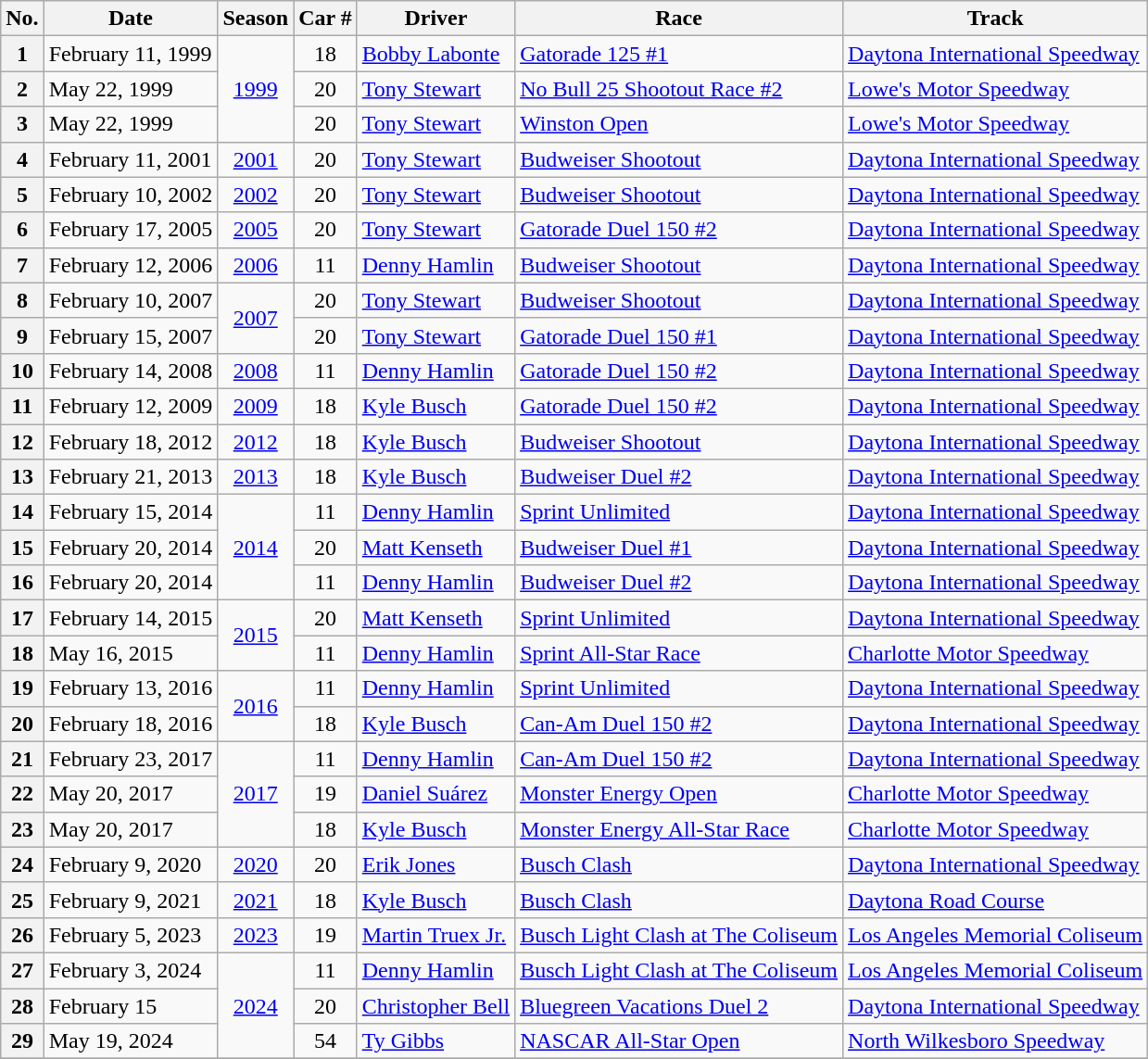<table class="wikitable sortable">
<tr>
<th scope="col">No.</th>
<th scope="col">Date</th>
<th scope="col">Season</th>
<th scope="col">Car #</th>
<th scope="col">Driver</th>
<th scope="col">Race</th>
<th scope="col">Track</th>
</tr>
<tr>
<th scope="row">1</th>
<td>February 11, 1999</td>
<td rowspan="3" style="text-align:center;"><a href='#'>1999</a></td>
<td style="text-align:center;">18</td>
<td><a href='#'>Bobby Labonte</a></td>
<td><a href='#'>Gatorade 125 #1</a></td>
<td><a href='#'>Daytona International Speedway</a></td>
</tr>
<tr>
<th scope="row">2</th>
<td>May 22, 1999</td>
<td style="text-align:center;">20</td>
<td><a href='#'>Tony Stewart</a></td>
<td><a href='#'>No Bull 25 Shootout Race #2</a></td>
<td><a href='#'>Lowe's Motor Speedway</a></td>
</tr>
<tr>
<th scope="row">3</th>
<td>May 22, 1999</td>
<td style="text-align:center;">20</td>
<td><a href='#'>Tony Stewart</a></td>
<td><a href='#'>Winston Open</a></td>
<td><a href='#'>Lowe's Motor Speedway</a></td>
</tr>
<tr>
<th scope="row">4</th>
<td>February 11, 2001</td>
<td style="text-align:center;"><a href='#'>2001</a></td>
<td style="text-align:center;">20</td>
<td><a href='#'>Tony Stewart</a></td>
<td><a href='#'>Budweiser Shootout</a></td>
<td><a href='#'>Daytona International Speedway</a></td>
</tr>
<tr>
<th scope="row">5</th>
<td>February 10, 2002</td>
<td style="text-align:center;"><a href='#'>2002</a></td>
<td style="text-align:center;">20</td>
<td><a href='#'>Tony Stewart</a></td>
<td><a href='#'>Budweiser Shootout</a></td>
<td><a href='#'>Daytona International Speedway</a></td>
</tr>
<tr>
<th scope="row">6</th>
<td>February 17, 2005</td>
<td style="text-align:center;"><a href='#'>2005</a></td>
<td style="text-align:center;">20</td>
<td><a href='#'>Tony Stewart</a></td>
<td><a href='#'>Gatorade Duel 150 #2</a></td>
<td><a href='#'>Daytona International Speedway</a></td>
</tr>
<tr>
<th scope="row">7</th>
<td>February 12, 2006</td>
<td style="text-align:center;"><a href='#'>2006</a></td>
<td style="text-align:center;">11</td>
<td><a href='#'>Denny Hamlin</a></td>
<td><a href='#'>Budweiser Shootout</a></td>
<td><a href='#'>Daytona International Speedway</a></td>
</tr>
<tr>
<th scope="row">8</th>
<td>February 10, 2007</td>
<td rowspan="2" style="text-align:center;"><a href='#'>2007</a></td>
<td style="text-align:center;">20</td>
<td><a href='#'>Tony Stewart</a></td>
<td><a href='#'>Budweiser Shootout</a></td>
<td><a href='#'>Daytona International Speedway</a></td>
</tr>
<tr>
<th scope="row">9</th>
<td>February 15, 2007</td>
<td style="text-align:center;">20</td>
<td><a href='#'>Tony Stewart</a></td>
<td><a href='#'>Gatorade Duel 150 #1</a></td>
<td><a href='#'>Daytona International Speedway</a></td>
</tr>
<tr>
<th scope="row">10</th>
<td>February 14, 2008</td>
<td style="text-align:center;"><a href='#'>2008</a></td>
<td style="text-align:center;">11</td>
<td><a href='#'>Denny Hamlin</a></td>
<td><a href='#'>Gatorade Duel 150 #2</a></td>
<td><a href='#'>Daytona International Speedway</a></td>
</tr>
<tr>
<th scope="row">11</th>
<td>February 12, 2009</td>
<td style="text-align:center;"><a href='#'>2009</a></td>
<td style="text-align:center;">18</td>
<td><a href='#'>Kyle Busch</a></td>
<td><a href='#'>Gatorade Duel 150 #2</a></td>
<td><a href='#'>Daytona International Speedway</a></td>
</tr>
<tr>
<th scope="row">12</th>
<td>February 18, 2012</td>
<td style="text-align:center;"><a href='#'>2012</a></td>
<td style="text-align:center;">18</td>
<td><a href='#'>Kyle Busch</a></td>
<td><a href='#'>Budweiser Shootout</a></td>
<td><a href='#'>Daytona International Speedway</a></td>
</tr>
<tr>
<th scope="row">13</th>
<td>February 21, 2013</td>
<td style="text-align:center;"><a href='#'>2013</a></td>
<td style="text-align:center;">18</td>
<td><a href='#'>Kyle Busch</a></td>
<td><a href='#'>Budweiser Duel #2</a></td>
<td><a href='#'>Daytona International Speedway</a></td>
</tr>
<tr>
<th scope="row">14</th>
<td>February 15, 2014</td>
<td rowspan="3" style="text-align:center;"><a href='#'>2014</a></td>
<td style="text-align:center;">11</td>
<td><a href='#'>Denny Hamlin</a></td>
<td><a href='#'>Sprint Unlimited</a></td>
<td><a href='#'>Daytona International Speedway</a></td>
</tr>
<tr>
<th scope="row">15</th>
<td>February 20, 2014</td>
<td style="text-align:center;">20</td>
<td><a href='#'>Matt Kenseth</a></td>
<td><a href='#'>Budweiser Duel #1</a></td>
<td><a href='#'>Daytona International Speedway</a></td>
</tr>
<tr>
<th scope="row">16</th>
<td>February 20, 2014</td>
<td style="text-align:center;">11</td>
<td><a href='#'>Denny Hamlin</a></td>
<td><a href='#'>Budweiser Duel #2</a></td>
<td><a href='#'>Daytona International Speedway</a></td>
</tr>
<tr>
<th scope="row">17</th>
<td>February 14, 2015</td>
<td rowspan="2" style="text-align:center;"><a href='#'>2015</a></td>
<td style="text-align:center;">20</td>
<td><a href='#'>Matt Kenseth</a></td>
<td><a href='#'>Sprint Unlimited</a></td>
<td><a href='#'>Daytona International Speedway</a></td>
</tr>
<tr>
<th scope="row">18</th>
<td>May 16, 2015</td>
<td style="text-align:center;">11</td>
<td><a href='#'>Denny Hamlin</a></td>
<td><a href='#'>Sprint All-Star Race</a></td>
<td><a href='#'>Charlotte Motor Speedway</a></td>
</tr>
<tr>
<th scope="row">19</th>
<td>February 13, 2016</td>
<td rowspan="2" style="text-align:center;"><a href='#'>2016</a></td>
<td style="text-align:center;">11</td>
<td><a href='#'>Denny Hamlin</a></td>
<td><a href='#'>Sprint Unlimited</a></td>
<td><a href='#'>Daytona International Speedway</a></td>
</tr>
<tr>
<th scope="row">20</th>
<td>February 18, 2016</td>
<td style="text-align:center;">18</td>
<td><a href='#'>Kyle Busch</a></td>
<td><a href='#'>Can-Am Duel 150 #2</a></td>
<td><a href='#'>Daytona International Speedway</a></td>
</tr>
<tr>
<th scope="row">21</th>
<td>February 23, 2017</td>
<td rowspan="3" style="text-align:center;"><a href='#'>2017</a></td>
<td style="text-align:center;">11</td>
<td><a href='#'>Denny Hamlin</a></td>
<td><a href='#'>Can-Am Duel 150 #2</a></td>
<td><a href='#'>Daytona International Speedway</a></td>
</tr>
<tr>
<th scope="row">22</th>
<td>May 20, 2017</td>
<td style="text-align:center;">19</td>
<td><a href='#'>Daniel Suárez</a></td>
<td><a href='#'>Monster Energy Open</a></td>
<td><a href='#'>Charlotte Motor Speedway</a></td>
</tr>
<tr>
<th scope="row">23</th>
<td>May 20, 2017</td>
<td style="text-align:center;">18</td>
<td><a href='#'>Kyle Busch</a></td>
<td><a href='#'>Monster Energy All-Star Race</a></td>
<td><a href='#'>Charlotte Motor Speedway</a></td>
</tr>
<tr>
<th scope="row">24</th>
<td>February 9, 2020</td>
<td style="text-align:center;"><a href='#'>2020</a></td>
<td style="text-align:center;">20</td>
<td><a href='#'>Erik Jones</a></td>
<td><a href='#'>Busch Clash</a></td>
<td><a href='#'>Daytona International Speedway</a></td>
</tr>
<tr>
<th scope="row">25</th>
<td>February 9, 2021</td>
<td style="text-align:center;"><a href='#'>2021</a></td>
<td style="text-align:center;">18</td>
<td><a href='#'>Kyle Busch</a></td>
<td><a href='#'>Busch Clash</a></td>
<td><a href='#'>Daytona Road Course</a></td>
</tr>
<tr>
<th scope="row">26</th>
<td>February 5, 2023</td>
<td style="text-align:center;"><a href='#'>2023</a></td>
<td style="text-align:center;">19</td>
<td><a href='#'>Martin Truex Jr.</a></td>
<td><a href='#'>Busch Light Clash at The Coliseum</a></td>
<td><a href='#'>Los Angeles Memorial Coliseum</a></td>
</tr>
<tr>
<th scope="row">27</th>
<td>February 3, 2024</td>
<td rowspan="3" style="text-align:center;"><a href='#'>2024</a></td>
<td style="text-align:center;">11</td>
<td><a href='#'>Denny Hamlin</a></td>
<td><a href='#'>Busch Light Clash at The Coliseum</a></td>
<td><a href='#'>Los Angeles Memorial Coliseum</a></td>
</tr>
<tr>
<th scope="row">28</th>
<td>February 15</td>
<td style="text-align:center;">20</td>
<td><a href='#'>Christopher Bell</a></td>
<td><a href='#'>Bluegreen Vacations Duel 2</a></td>
<td><a href='#'>Daytona International Speedway</a></td>
</tr>
<tr>
<th scope="row">29</th>
<td>May 19, 2024</td>
<td style="text-align:center;">54</td>
<td><a href='#'>Ty Gibbs</a></td>
<td><a href='#'>NASCAR All-Star Open</a></td>
<td><a href='#'>North Wilkesboro Speedway</a></td>
</tr>
<tr>
</tr>
</table>
